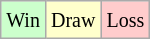<table class="wikitable">
<tr>
<td style="background-color: #CCFFCC;"><small>Win</small></td>
<td style="background-color: #FFFFCC;"><small>Draw</small></td>
<td style="background-color: #FFCCCC;"><small>Loss</small></td>
</tr>
</table>
